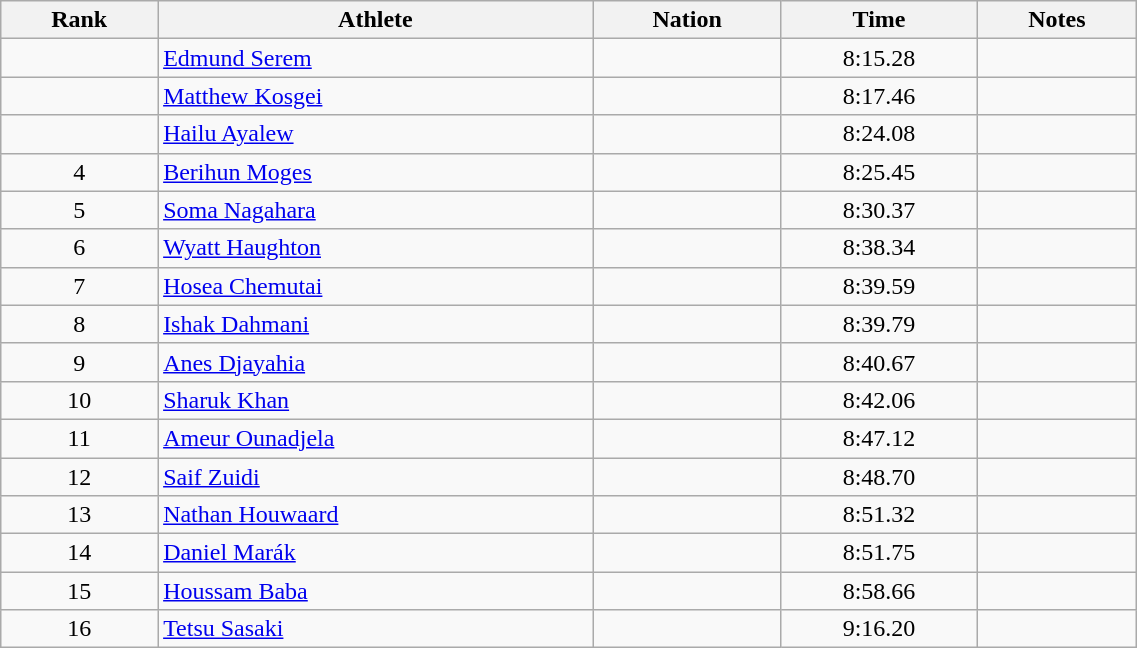<table class="wikitable sortable" style="text-align:center;width: 60%;">
<tr>
<th scope="col">Rank</th>
<th scope="col">Athlete</th>
<th scope="col">Nation</th>
<th scope="col">Time</th>
<th scope="col">Notes</th>
</tr>
<tr>
<td></td>
<td align=left><a href='#'>Edmund Serem</a></td>
<td align=left></td>
<td>8:15.28</td>
<td></td>
</tr>
<tr>
<td></td>
<td align=left><a href='#'>Matthew Kosgei</a></td>
<td align=left></td>
<td>8:17.46</td>
<td></td>
</tr>
<tr>
<td></td>
<td align=left><a href='#'>Hailu Ayalew</a></td>
<td align=left></td>
<td>8:24.08</td>
<td></td>
</tr>
<tr>
<td>4</td>
<td align=left><a href='#'>Berihun Moges</a></td>
<td align=left></td>
<td>8:25.45</td>
<td></td>
</tr>
<tr>
<td>5</td>
<td align=left><a href='#'>Soma Nagahara</a></td>
<td align=left></td>
<td>8:30.37</td>
<td></td>
</tr>
<tr>
<td>6</td>
<td align=left><a href='#'>Wyatt Haughton</a></td>
<td align=left></td>
<td>8:38.34</td>
<td></td>
</tr>
<tr>
<td>7</td>
<td align=left><a href='#'>Hosea Chemutai</a></td>
<td align=left></td>
<td>8:39.59</td>
<td></td>
</tr>
<tr>
<td>8</td>
<td align=left><a href='#'>Ishak Dahmani</a></td>
<td align=left></td>
<td>8:39.79</td>
<td></td>
</tr>
<tr>
<td>9</td>
<td align=left><a href='#'>Anes Djayahia</a></td>
<td align=left></td>
<td>8:40.67</td>
<td></td>
</tr>
<tr>
<td>10</td>
<td align=left><a href='#'>Sharuk Khan</a></td>
<td align=left></td>
<td>8:42.06</td>
<td></td>
</tr>
<tr>
<td>11</td>
<td align=left><a href='#'>Ameur Ounadjela</a></td>
<td align=left></td>
<td>8:47.12</td>
<td></td>
</tr>
<tr>
<td>12</td>
<td align=left><a href='#'>Saif Zuidi</a></td>
<td align=left></td>
<td>8:48.70</td>
<td></td>
</tr>
<tr>
<td>13</td>
<td align=left><a href='#'>Nathan Houwaard</a></td>
<td align=left></td>
<td>8:51.32</td>
<td></td>
</tr>
<tr>
<td>14</td>
<td align=left><a href='#'>Daniel Marák</a></td>
<td align=left></td>
<td>8:51.75</td>
<td></td>
</tr>
<tr>
<td>15</td>
<td align=left><a href='#'>Houssam Baba</a></td>
<td align=left></td>
<td>8:58.66</td>
<td></td>
</tr>
<tr>
<td>16</td>
<td align=left><a href='#'>Tetsu Sasaki</a></td>
<td align=left></td>
<td>9:16.20</td>
<td></td>
</tr>
</table>
